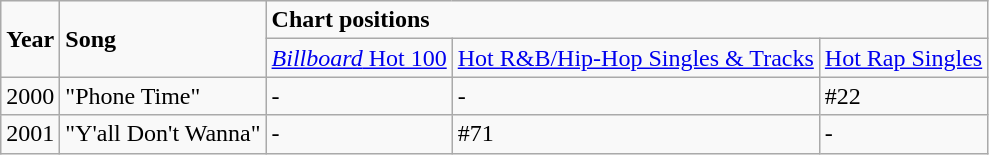<table class="wikitable">
<tr>
<td rowspan="2"><strong>Year</strong></td>
<td rowspan="2"><strong>Song</strong></td>
<td colspan="4"><strong>Chart positions</strong></td>
</tr>
<tr>
<td><a href='#'><em>Billboard</em> Hot 100</a></td>
<td><a href='#'>Hot R&B/Hip-Hop Singles & Tracks</a></td>
<td><a href='#'>Hot Rap Singles</a></td>
</tr>
<tr>
<td>2000</td>
<td>"Phone Time"</td>
<td>-</td>
<td>-</td>
<td>#22</td>
</tr>
<tr>
<td>2001</td>
<td>"Y'all Don't Wanna"</td>
<td>-</td>
<td>#71</td>
<td>-</td>
</tr>
</table>
